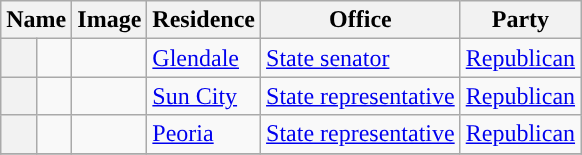<table class="sortable wikitable">
<tr valign=bottom>
<th colspan="2">Name</th>
<th>Image</th>
<th>Residence</th>
<th>Office</th>
<th>Party</th>
</tr>
<tr>
<th style="background-color:  "></th>
<td></td>
<td></td>
<td><a href='#'>Glendale</a></td>
<td><a href='#'>State senator</a></td>
<td><a href='#'>Republican</a></td>
</tr>
<tr>
<th style="background-color:  "></th>
<td></td>
<td></td>
<td><a href='#'>Sun City</a></td>
<td><a href='#'>State representative</a></td>
<td><a href='#'>Republican</a></td>
</tr>
<tr>
<th style="background-color:  "></th>
<td></td>
<td></td>
<td><a href='#'>Peoria</a></td>
<td><a href='#'>State representative</a></td>
<td><a href='#'>Republican</a></td>
</tr>
<tr>
</tr>
</table>
